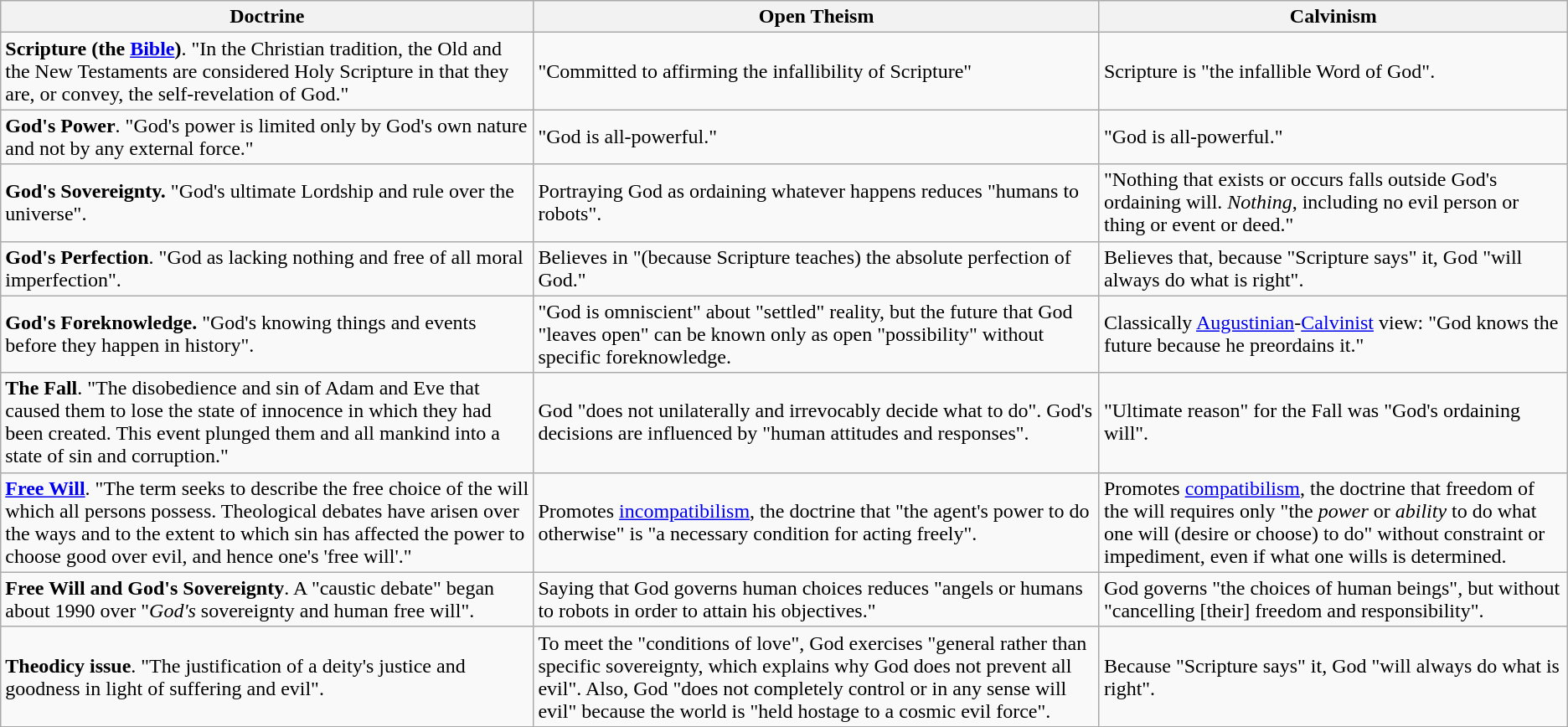<table class="wikitable">
<tr>
<th>Doctrine</th>
<th>Open Theism</th>
<th>Calvinism</th>
</tr>
<tr>
<td><strong>Scripture (the <a href='#'>Bible</a>)</strong>. "In the Christian tradition, the Old and the New Testaments are considered Holy Scripture in that they are, or convey, the self-revelation of God."</td>
<td>"Committed to affirming the infallibility of Scripture"</td>
<td>Scripture is "the infallible Word of God".</td>
</tr>
<tr>
<td><strong>God's Power</strong>. "God's power is limited only by God's own nature and not by any external force."</td>
<td>"God is all-powerful."</td>
<td>"God is all-powerful."</td>
</tr>
<tr>
<td><strong>God's Sovereignty.</strong> "God's ultimate Lordship and rule over the universe".</td>
<td>Portraying God as ordaining whatever happens reduces "humans to robots".</td>
<td>"Nothing that exists or occurs falls outside God's ordaining will. <em>Nothing</em>, including no evil person or thing or event or deed."</td>
</tr>
<tr>
<td><strong>God's Perfection</strong>. "God as lacking nothing and free of all moral imperfection".</td>
<td>Believes in "(because Scripture teaches) the absolute perfection of God."</td>
<td>Believes that, because "Scripture says" it, God "will always do what is right".</td>
</tr>
<tr>
<td><strong>God's Foreknowledge.</strong> "God's knowing things and events before they happen in history".</td>
<td>"God is omniscient" about "settled" reality, but the future that God "leaves open" can be known only as open "possibility" without specific foreknowledge.</td>
<td>Classically <a href='#'>Augustinian</a>-<a href='#'>Calvinist</a> view: "God knows the future because he preordains it."</td>
</tr>
<tr>
<td><strong>The Fall</strong>. "The disobedience and sin of Adam and Eve that caused them to lose the state of innocence in which they had been created. This event plunged them and all mankind into a state of sin and corruption."</td>
<td>God "does not unilaterally and irrevocably decide what to do". God's decisions are influenced by "human attitudes and responses".</td>
<td>"Ultimate reason" for the Fall was "God's ordaining will".</td>
</tr>
<tr>
<td><a href='#'><strong>Free Will</strong></a>. "The term seeks to describe the free choice of the will which all persons possess. Theological debates have arisen over the ways and to the extent to which sin has affected the power to choose good over evil, and hence one's 'free will'."</td>
<td>Promotes <a href='#'>incompatibilism</a>, the doctrine that "the agent's power to do otherwise" is "a necessary condition for acting freely".</td>
<td>Promotes <a href='#'>compatibilism</a>, the doctrine that freedom of the will requires only "the <em>power</em> or <em>ability</em> to do what one will (desire or choose) to do" without constraint or impediment, even if what one wills is determined.</td>
</tr>
<tr>
<td><strong>Free Will and God's Sovereignty</strong>. A "caustic debate" began about 1990 over "<em>God's</em> sovereignty and human free will".</td>
<td>Saying that God governs human choices reduces "angels or humans to robots in order to attain his objectives."</td>
<td>God governs "the choices of human beings", but without "cancelling [their] freedom and responsibility".</td>
</tr>
<tr>
<td><strong>Theodicy issue</strong>. "The justification of a deity's justice and goodness in light of suffering and evil".</td>
<td>To meet the "conditions of love", God exercises "general rather than specific sovereignty, which explains why God does not prevent all evil". Also, God "does not completely control or in any sense will evil" because the world is "held hostage to a cosmic evil force".</td>
<td>Because "Scripture says" it, God "will always do what is right".</td>
</tr>
</table>
